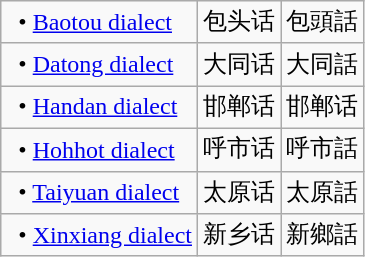<table class="wikitable">
<tr>
<td>  • <a href='#'>Baotou dialect</a></td>
<td>包头话</td>
<td>包頭話</td>
</tr>
<tr>
<td>  • <a href='#'>Datong dialect</a></td>
<td>大同话</td>
<td>大同話</td>
</tr>
<tr>
<td>  • <a href='#'>Handan dialect</a></td>
<td>邯郸话</td>
<td>邯郸话</td>
</tr>
<tr>
<td>  • <a href='#'>Hohhot dialect</a></td>
<td>呼市话</td>
<td>呼市話</td>
</tr>
<tr>
<td>  • <a href='#'>Taiyuan dialect</a></td>
<td>太原话</td>
<td>太原話</td>
</tr>
<tr>
<td>  • <a href='#'>Xinxiang dialect</a></td>
<td>新乡话</td>
<td>新鄉話</td>
</tr>
</table>
